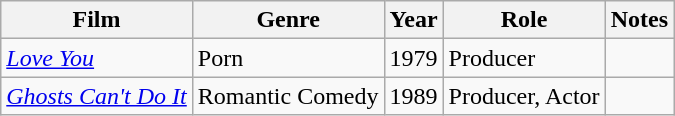<table class="wikitable sortable">
<tr>
<th>Film</th>
<th>Genre</th>
<th>Year</th>
<th>Role</th>
<th>Notes</th>
</tr>
<tr>
<td><em><a href='#'>Love You</a></em></td>
<td>Porn</td>
<td>1979</td>
<td>Producer</td>
<td></td>
</tr>
<tr>
<td><em><a href='#'>Ghosts Can't Do It</a></em></td>
<td>Romantic Comedy</td>
<td>1989</td>
<td>Producer, Actor</td>
<td></td>
</tr>
</table>
